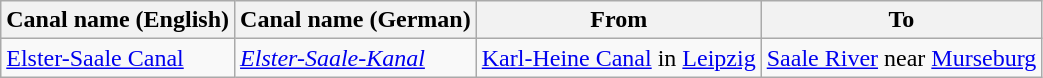<table class="wikitable" style="vertical-align:top;">
<tr>
<th>Canal name (English)</th>
<th>Canal name (German)</th>
<th>From</th>
<th>To</th>
</tr>
<tr>
<td><a href='#'>Elster-Saale Canal</a></td>
<td><em><a href='#'>Elster-Saale-Kanal</a></em></td>
<td><a href='#'>Karl-Heine Canal</a> in <a href='#'>Leipzig</a></td>
<td><a href='#'>Saale River</a> near <a href='#'>Murseburg</a></td>
</tr>
</table>
